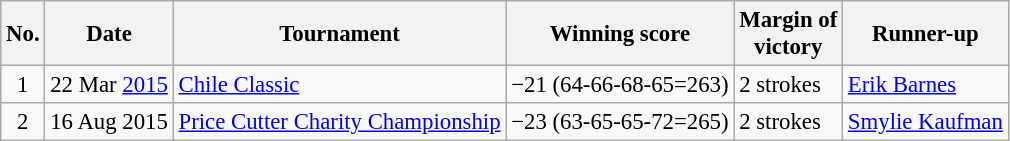<table class="wikitable" style="font-size:95%;">
<tr>
<th>No.</th>
<th>Date</th>
<th>Tournament</th>
<th>Winning score</th>
<th>Margin of<br>victory</th>
<th>Runner-up</th>
</tr>
<tr>
<td align=center>1</td>
<td align=right>22 Mar <a href='#'>2015</a></td>
<td><a href='#'>Chile Classic</a></td>
<td>−21 (64-66-68-65=263)</td>
<td>2 strokes</td>
<td> <a href='#'>Erik Barnes</a></td>
</tr>
<tr>
<td align=center>2</td>
<td align=right>16 Aug 2015</td>
<td><a href='#'>Price Cutter Charity Championship</a></td>
<td>−23 (63-65-65-72=265)</td>
<td>2 strokes</td>
<td> <a href='#'>Smylie Kaufman</a></td>
</tr>
</table>
